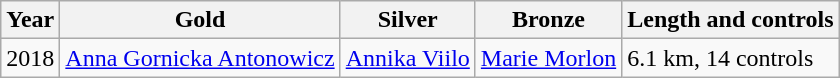<table class="wikitable">
<tr>
<th>Year</th>
<th>Gold</th>
<th>Silver</th>
<th>Bronze</th>
<th>Length and controls</th>
</tr>
<tr>
<td>2018</td>
<td> <a href='#'>Anna Gornicka Antonowicz</a></td>
<td> <a href='#'>Annika Viilo</a></td>
<td> <a href='#'>Marie Morlon</a></td>
<td>6.1 km, 14 controls</td>
</tr>
</table>
